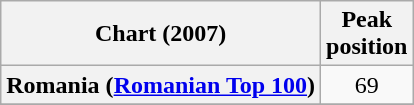<table class="wikitable plainrowheaders sortable" style="text-align:center">
<tr>
<th scope="col">Chart (2007)</th>
<th scope="col">Peak<br>position</th>
</tr>
<tr>
<th scope="row">Romania (<a href='#'>Romanian Top 100</a>)</th>
<td>69</td>
</tr>
<tr>
</tr>
</table>
